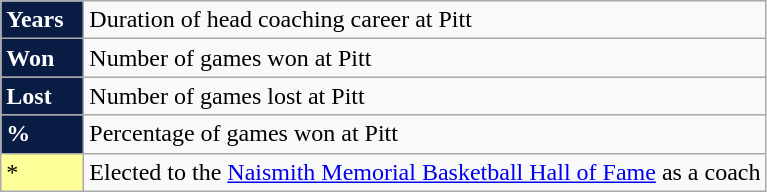<table class="wikitable">
<tr>
<td style="background:#091C44; color:#FFFFFF;"><strong>Years</strong></td>
<td>Duration of head coaching career at Pitt</td>
</tr>
<tr>
<td style="background:#091C44; color:#FFFFFF;"><strong>Won</strong></td>
<td>Number of games won at Pitt</td>
</tr>
<tr>
<td style="background:#091C44; color:#FFFFFF;"><strong>Lost</strong></td>
<td>Number of games lost at Pitt</td>
</tr>
<tr>
<td style="background:#091C44; color:#FFFFFF;"><strong>%</strong></td>
<td>Percentage of games won at Pitt</td>
</tr>
<tr>
<td style="background-color:#FFFF99; border:1px solid #aaaaaa; width:3em">*</td>
<td>Elected to the <a href='#'>Naismith Memorial Basketball Hall of Fame</a> as a coach</td>
</tr>
</table>
